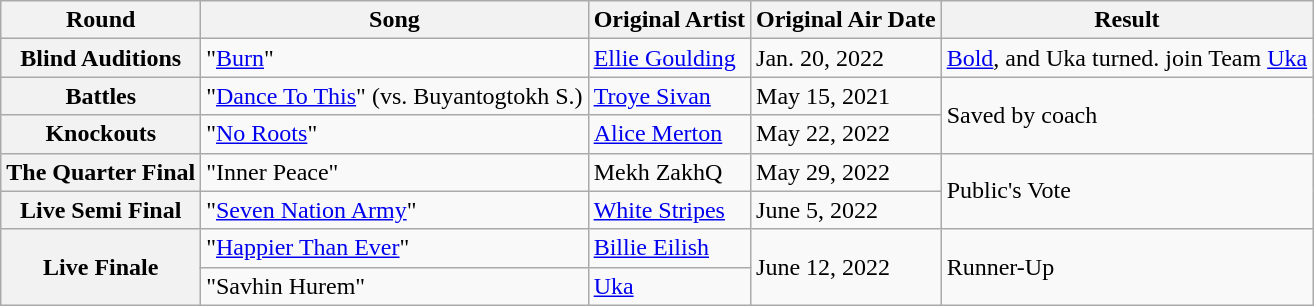<table class="wikitable">
<tr>
<th>Round</th>
<th>Song</th>
<th>Original Artist</th>
<th>Original Air Date</th>
<th>Result</th>
</tr>
<tr>
<th>Blind Auditions</th>
<td>"<a href='#'>Burn</a>"</td>
<td><a href='#'>Ellie Goulding</a></td>
<td>Jan. 20, 2022</td>
<td><a href='#'>Bold</a>, and Uka turned. join Team <a href='#'>Uka</a></td>
</tr>
<tr>
<th>Battles</th>
<td>"<a href='#'>Dance To This</a>" (vs. Buyantogtokh S.)</td>
<td><a href='#'>Troye Sivan</a></td>
<td>May 15, 2021</td>
<td rowspan="2">Saved by coach</td>
</tr>
<tr>
<th>Knockouts</th>
<td>"<a href='#'>No Roots</a>"</td>
<td><a href='#'>Alice Merton</a></td>
<td>May 22, 2022</td>
</tr>
<tr>
<th>The Quarter Final</th>
<td>"Inner Peace"</td>
<td>Mekh ZakhQ</td>
<td>May 29, 2022</td>
<td rowspan="2">Public's Vote</td>
</tr>
<tr>
<th>Live Semi Final</th>
<td>"<a href='#'>Seven Nation Army</a>"</td>
<td><a href='#'>White Stripes</a></td>
<td>June 5, 2022</td>
</tr>
<tr>
<th rowspan="2">Live Finale</th>
<td>"<a href='#'>Happier Than Ever</a>"</td>
<td><a href='#'>Billie Eilish</a></td>
<td rowspan="2">June 12, 2022</td>
<td rowspan="2">Runner-Up</td>
</tr>
<tr>
<td>"Savhin Hurem"</td>
<td><a href='#'>Uka</a></td>
</tr>
</table>
